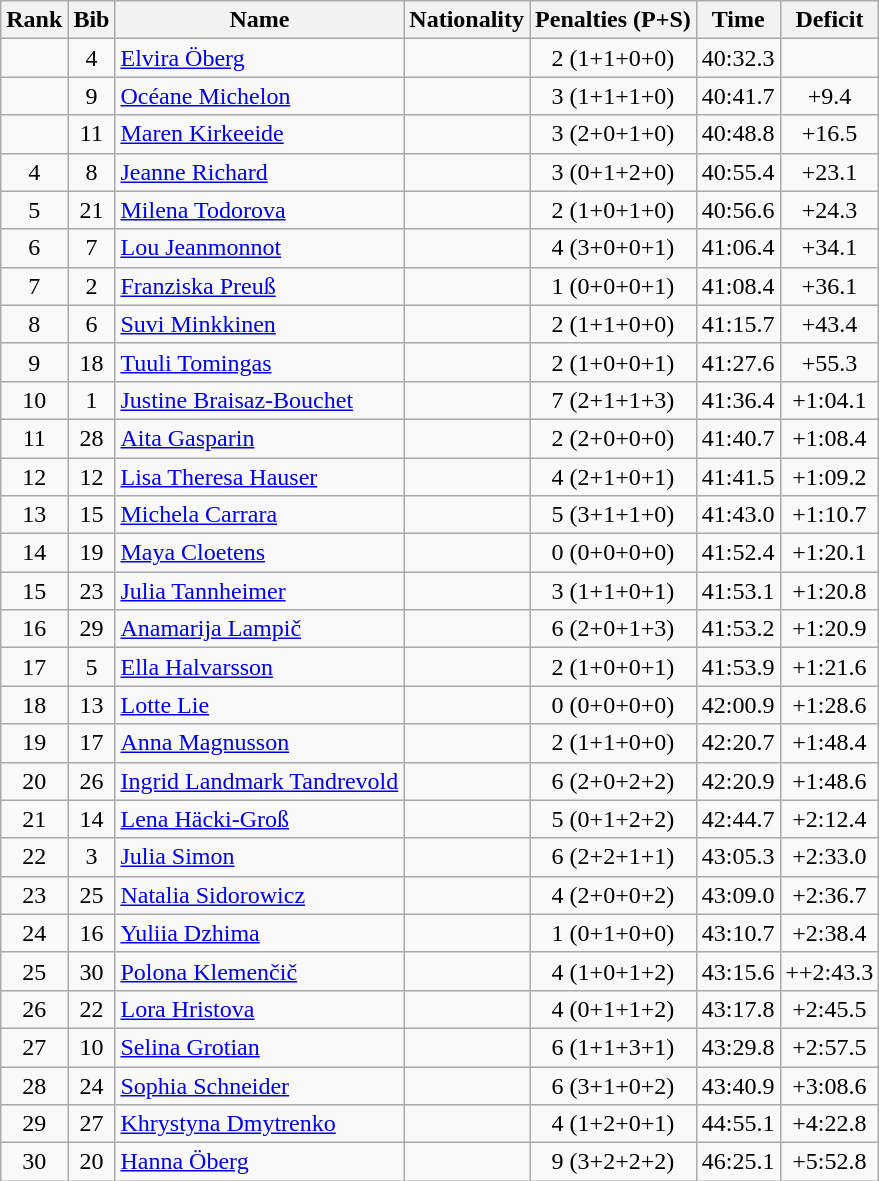<table class="wikitable sortable" style="text-align:center">
<tr>
<th>Rank</th>
<th>Bib</th>
<th>Name</th>
<th>Nationality</th>
<th>Penalties (P+S)</th>
<th>Time</th>
<th>Deficit</th>
</tr>
<tr>
<td></td>
<td>4</td>
<td align=left><a href='#'>Elvira Öberg</a></td>
<td align=left></td>
<td>2 (1+1+0+0)</td>
<td>40:32.3</td>
<td></td>
</tr>
<tr>
<td></td>
<td>9</td>
<td align=left><a href='#'>Océane Michelon</a></td>
<td align=left></td>
<td>3 (1+1+1+0)</td>
<td>40:41.7</td>
<td>+9.4</td>
</tr>
<tr>
<td></td>
<td>11</td>
<td align=left><a href='#'>Maren Kirkeeide</a></td>
<td align=left></td>
<td>3 (2+0+1+0)</td>
<td>40:48.8</td>
<td>+16.5</td>
</tr>
<tr>
<td>4</td>
<td>8</td>
<td align=left><a href='#'>Jeanne Richard</a></td>
<td align=left></td>
<td>3 (0+1+2+0)</td>
<td>40:55.4</td>
<td>+23.1</td>
</tr>
<tr>
<td>5</td>
<td>21</td>
<td align=left><a href='#'>Milena Todorova</a></td>
<td align=left></td>
<td>2 (1+0+1+0)</td>
<td>40:56.6</td>
<td>+24.3</td>
</tr>
<tr>
<td>6</td>
<td>7</td>
<td align=left><a href='#'>Lou Jeanmonnot</a></td>
<td align=left></td>
<td>4 (3+0+0+1)</td>
<td>41:06.4</td>
<td>+34.1</td>
</tr>
<tr>
<td>7</td>
<td>2</td>
<td align=left><a href='#'>Franziska Preuß</a></td>
<td align=left></td>
<td>1 (0+0+0+1)</td>
<td>41:08.4</td>
<td>+36.1</td>
</tr>
<tr>
<td>8</td>
<td>6</td>
<td align=left><a href='#'>Suvi Minkkinen</a></td>
<td align=left></td>
<td>2 (1+1+0+0)</td>
<td>41:15.7</td>
<td>+43.4</td>
</tr>
<tr>
<td>9</td>
<td>18</td>
<td align=left><a href='#'>Tuuli Tomingas</a></td>
<td align=left></td>
<td>2 (1+0+0+1)</td>
<td>41:27.6</td>
<td>+55.3</td>
</tr>
<tr>
<td>10</td>
<td>1</td>
<td align=left><a href='#'>Justine Braisaz-Bouchet</a></td>
<td align=left></td>
<td>7 (2+1+1+3)</td>
<td>41:36.4</td>
<td>+1:04.1</td>
</tr>
<tr>
<td>11</td>
<td>28</td>
<td align=left><a href='#'>Aita Gasparin</a></td>
<td align=left></td>
<td>2 (2+0+0+0)</td>
<td>41:40.7</td>
<td>+1:08.4</td>
</tr>
<tr>
<td>12</td>
<td>12</td>
<td align=left><a href='#'>Lisa Theresa Hauser</a></td>
<td align=left></td>
<td>4 (2+1+0+1)</td>
<td>41:41.5</td>
<td>+1:09.2</td>
</tr>
<tr>
<td>13</td>
<td>15</td>
<td align=left><a href='#'>Michela Carrara</a></td>
<td align=left></td>
<td>5 (3+1+1+0)</td>
<td>41:43.0</td>
<td>+1:10.7</td>
</tr>
<tr>
<td>14</td>
<td>19</td>
<td align=left><a href='#'>Maya Cloetens</a></td>
<td align=left></td>
<td>0 (0+0+0+0)</td>
<td>41:52.4</td>
<td>+1:20.1</td>
</tr>
<tr>
<td>15</td>
<td>23</td>
<td align=left><a href='#'>Julia Tannheimer</a></td>
<td align=left></td>
<td>3 (1+1+0+1)</td>
<td>41:53.1</td>
<td>+1:20.8</td>
</tr>
<tr>
<td>16</td>
<td>29</td>
<td align=left><a href='#'>Anamarija Lampič</a></td>
<td align=left></td>
<td>6 (2+0+1+3)</td>
<td>41:53.2</td>
<td>+1:20.9</td>
</tr>
<tr>
<td>17</td>
<td>5</td>
<td align=left><a href='#'>Ella Halvarsson</a></td>
<td align=left></td>
<td>2 (1+0+0+1)</td>
<td>41:53.9</td>
<td>+1:21.6</td>
</tr>
<tr>
<td>18</td>
<td>13</td>
<td align=left><a href='#'>Lotte Lie</a></td>
<td align=left></td>
<td>0 (0+0+0+0)</td>
<td>42:00.9</td>
<td>+1:28.6</td>
</tr>
<tr>
<td>19</td>
<td>17</td>
<td align=left><a href='#'>Anna Magnusson</a></td>
<td align=left></td>
<td>2 (1+1+0+0)</td>
<td>42:20.7</td>
<td>+1:48.4</td>
</tr>
<tr>
<td>20</td>
<td>26</td>
<td align=left><a href='#'>Ingrid Landmark Tandrevold</a></td>
<td align=left></td>
<td>6 (2+0+2+2)</td>
<td>42:20.9</td>
<td>+1:48.6</td>
</tr>
<tr>
<td>21</td>
<td>14</td>
<td align=left><a href='#'>Lena Häcki-Groß</a></td>
<td align=left></td>
<td>5 (0+1+2+2)</td>
<td>42:44.7</td>
<td>+2:12.4</td>
</tr>
<tr>
<td>22</td>
<td>3</td>
<td align=left><a href='#'>Julia Simon</a></td>
<td align=left></td>
<td>6 (2+2+1+1)</td>
<td>43:05.3</td>
<td>+2:33.0</td>
</tr>
<tr>
<td>23</td>
<td>25</td>
<td align=left><a href='#'>Natalia Sidorowicz</a></td>
<td align=left></td>
<td>4 (2+0+0+2)</td>
<td>43:09.0</td>
<td>+2:36.7</td>
</tr>
<tr>
<td>24</td>
<td>16</td>
<td align=left><a href='#'>Yuliia Dzhima</a></td>
<td align=left></td>
<td>1 (0+1+0+0)</td>
<td>43:10.7</td>
<td>+2:38.4</td>
</tr>
<tr>
<td>25</td>
<td>30</td>
<td align=left><a href='#'>Polona Klemenčič</a></td>
<td align=left></td>
<td>4 (1+0+1+2)</td>
<td>43:15.6</td>
<td>++2:43.3</td>
</tr>
<tr>
<td>26</td>
<td>22</td>
<td align=left><a href='#'>Lora Hristova</a></td>
<td align=left></td>
<td>4 (0+1+1+2)</td>
<td>43:17.8</td>
<td>+2:45.5</td>
</tr>
<tr>
<td>27</td>
<td>10</td>
<td align=left><a href='#'>Selina Grotian</a></td>
<td align=left></td>
<td>6 (1+1+3+1)</td>
<td>43:29.8</td>
<td>+2:57.5</td>
</tr>
<tr>
<td>28</td>
<td>24</td>
<td align=left><a href='#'>Sophia Schneider</a></td>
<td align=left></td>
<td>6 (3+1+0+2)</td>
<td>43:40.9</td>
<td>+3:08.6</td>
</tr>
<tr>
<td>29</td>
<td>27</td>
<td align=left><a href='#'>Khrystyna Dmytrenko</a></td>
<td align=left></td>
<td>4 (1+2+0+1)</td>
<td>44:55.1</td>
<td>+4:22.8</td>
</tr>
<tr>
<td>30</td>
<td>20</td>
<td align=left><a href='#'>Hanna Öberg</a></td>
<td align=left></td>
<td>9 (3+2+2+2)</td>
<td>46:25.1</td>
<td>+5:52.8</td>
</tr>
</table>
